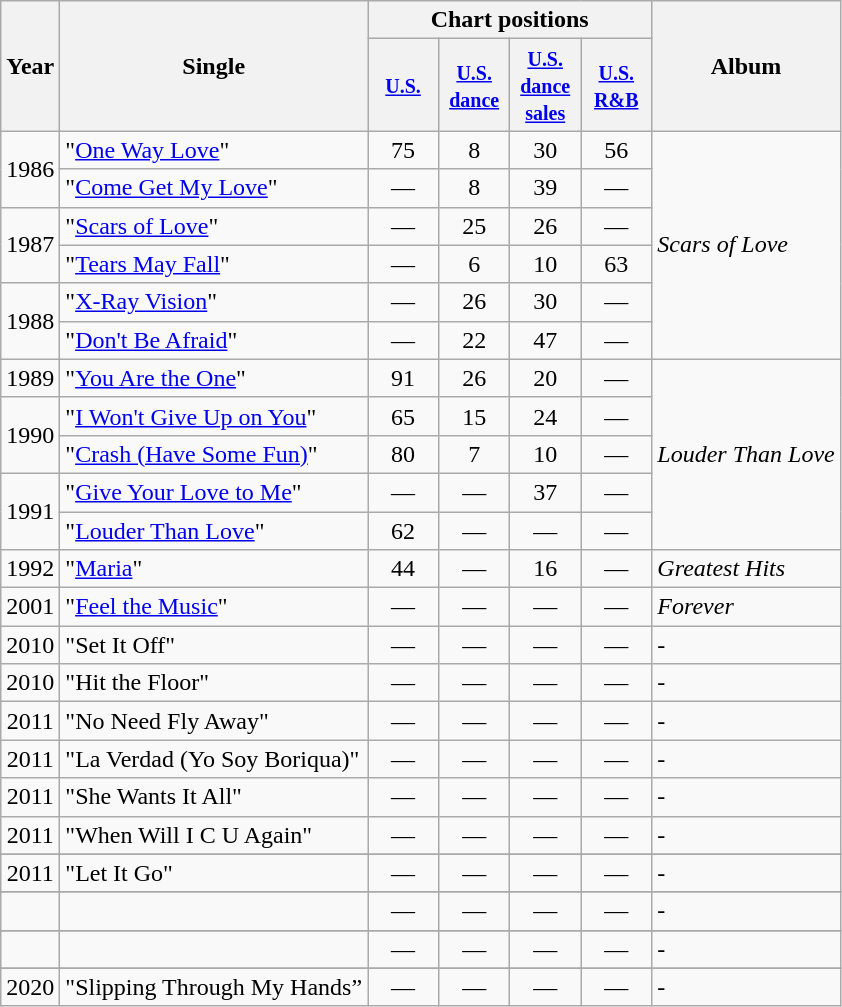<table class="wikitable">
<tr>
<th align="center" rowspan="2">Year</th>
<th align="center" rowspan="2">Single</th>
<th align="center" colspan="4">Chart positions</th>
<th align="center" rowspan="2">Album</th>
</tr>
<tr>
<th width="40"><small><a href='#'>U.S.</a></small><br></th>
<th width="40"><small><a href='#'>U.S. dance</a></small><br></th>
<th width="40"><small><a href='#'>U.S. dance sales</a></small><br></th>
<th width="40"><small><a href='#'>U.S. R&B</a></small><br></th>
</tr>
<tr>
<td align="center" rowspan="2">1986</td>
<td align="left">"<a href='#'>One Way Love</a>"</td>
<td align="center">75</td>
<td align="center">8</td>
<td align="center">30</td>
<td align="center">56</td>
<td align="left" rowspan="6"><em>Scars of Love</em></td>
</tr>
<tr>
<td align="left">"<a href='#'>Come Get My Love</a>"</td>
<td align="center">—</td>
<td align="center">8</td>
<td align="center">39</td>
<td align="center">—</td>
</tr>
<tr>
<td align="center" rowspan="2">1987</td>
<td align="left">"<a href='#'>Scars of Love</a>"</td>
<td align="center">—</td>
<td align="center">25</td>
<td align="center">26</td>
<td align="center">—</td>
</tr>
<tr>
<td align="left">"<a href='#'>Tears May Fall</a>"</td>
<td align="center" valign="top">—</td>
<td align="center" valign="top">6</td>
<td align="center" valign="top">10</td>
<td align="center" valign="top">63</td>
</tr>
<tr>
<td align="center" rowspan="2">1988</td>
<td align="left">"<a href='#'>X-Ray Vision</a>"</td>
<td align="center" valign="top">—</td>
<td align="center" valign="top">26</td>
<td align="center" valign="top">30</td>
<td align="center" valign="top">—</td>
</tr>
<tr>
<td align="left">"<a href='#'>Don't Be Afraid</a>"</td>
<td align="center">—</td>
<td align="center">22</td>
<td align="center">47</td>
<td align="center">—</td>
</tr>
<tr>
<td align="center" rowspan="1">1989</td>
<td align="left" valign="top">"<a href='#'>You Are the One</a>"</td>
<td align="center" valign="top">91</td>
<td align="center" valign="top">26</td>
<td align="center" valign="top">20</td>
<td align="center" valign="top">—</td>
<td align="left" rowspan="5"><em>Louder Than Love</em></td>
</tr>
<tr>
<td align="center" rowspan="2">1990</td>
<td align="left">"<a href='#'>I Won't Give Up on You</a>"</td>
<td align="center">65</td>
<td align="center">15</td>
<td align="center">24</td>
<td align="center">—</td>
</tr>
<tr>
<td align="left">"<a href='#'>Crash (Have Some Fun)</a>"</td>
<td align="center">80</td>
<td align="center">7</td>
<td align="center">10</td>
<td align="center">—</td>
</tr>
<tr>
<td align="center" rowspan="2">1991</td>
<td align="left">"<a href='#'>Give Your Love to Me</a>"</td>
<td align="center">—</td>
<td align="center">—</td>
<td align="center">37</td>
<td align="center">—</td>
</tr>
<tr>
<td align="left">"<a href='#'>Louder Than Love</a>"</td>
<td align="center">62</td>
<td align="center">—</td>
<td align="center">—</td>
<td align="center">—</td>
</tr>
<tr>
<td align="center">1992</td>
<td align="left">"<a href='#'>Maria</a>"</td>
<td align="center">44</td>
<td align="center">—</td>
<td align="center">16</td>
<td align="center">—</td>
<td align="left" rowspan="1"><em>Greatest Hits</em></td>
</tr>
<tr>
<td align="center">2001</td>
<td align="left">"<a href='#'>Feel the Music</a>"</td>
<td align="center" valign="top">—</td>
<td align="center" valign="top">—</td>
<td align="center" valign="top">—</td>
<td align="center" valign="top">—</td>
<td align="left" rowspan="1"><em>Forever</em></td>
</tr>
<tr>
<td align="center">2010</td>
<td align="left">"Set It Off"</td>
<td align="center" valign="top">—</td>
<td align="center" valign="top">—</td>
<td align="center" valign="top">—</td>
<td align="center" valign="top">—</td>
<td align="left" rowspan="1">-</td>
</tr>
<tr>
<td align="center">2010</td>
<td align="left">"Hit the Floor"</td>
<td align="center" valign="top">—</td>
<td align="center" valign="top">—</td>
<td align="center" valign="top">—</td>
<td align="center" valign="top">—</td>
<td align="left" rowspan="1">-</td>
</tr>
<tr>
<td align="center">2011</td>
<td align="left">"No Need Fly Away"</td>
<td align="center" valign="top">—</td>
<td align="center" valign="top">—</td>
<td align="center" valign="top">—</td>
<td align="center" valign="top">—</td>
<td align="left" rowspan="1">-</td>
</tr>
<tr>
<td align="center">2011</td>
<td align="left">"La Verdad (Yo Soy Boriqua)"</td>
<td align="center" valign="top">—</td>
<td align="center" valign="top">—</td>
<td align="center" valign="top">—</td>
<td align="center" valign="top">—</td>
<td align="left" rowspan="1">-</td>
</tr>
<tr>
<td align="center">2011</td>
<td align="left">"She Wants It All"</td>
<td align="center" valign="top">—</td>
<td align="center" valign="top">—</td>
<td align="center" valign="top">—</td>
<td align="center" valign="top">—</td>
<td align="left" rowspan="1">-</td>
</tr>
<tr>
<td align="center">2011</td>
<td align="left">"When Will I C U Again"</td>
<td align="center" valign="top">—</td>
<td align="center" valign="top">—</td>
<td align="center" valign="top">—</td>
<td align="center" valign="top">—</td>
<td align="left" rowspan="1">-</td>
</tr>
<tr>
</tr>
<tr>
<td align="center">2011</td>
<td align="left">"Let It Go"</td>
<td align="center" valign="top">—</td>
<td align="center" valign="top">—</td>
<td align="center" valign="top">—</td>
<td align="center" valign="top">—</td>
<td align="left" rowspan="1">-</td>
</tr>
<tr>
</tr>
<tr>
<td align="center"></td>
<td align="left"></td>
<td align="center" valign="top">—</td>
<td align="center" valign="top">—</td>
<td align="center" valign="top">—</td>
<td align="center" valign="top">—</td>
<td align="left" rowspan="1">-</td>
</tr>
<tr>
</tr>
<tr>
<td align="center"></td>
<td align="left"></td>
<td align="center" valign="top">—</td>
<td align="center" valign="top">—</td>
<td align="center" valign="top">—</td>
<td align="center" valign="top">—</td>
<td align="left" rowspan="1">-</td>
</tr>
<tr>
</tr>
<tr>
<td align="center">2020</td>
<td align="left">"Slipping Through My Hands”</td>
<td align="center" valign="top">—</td>
<td align="center" valign="top">—</td>
<td align="center" valign="top">—</td>
<td align="center" valign="top">—</td>
<td align="left" rowspan="1">-</td>
</tr>
</table>
